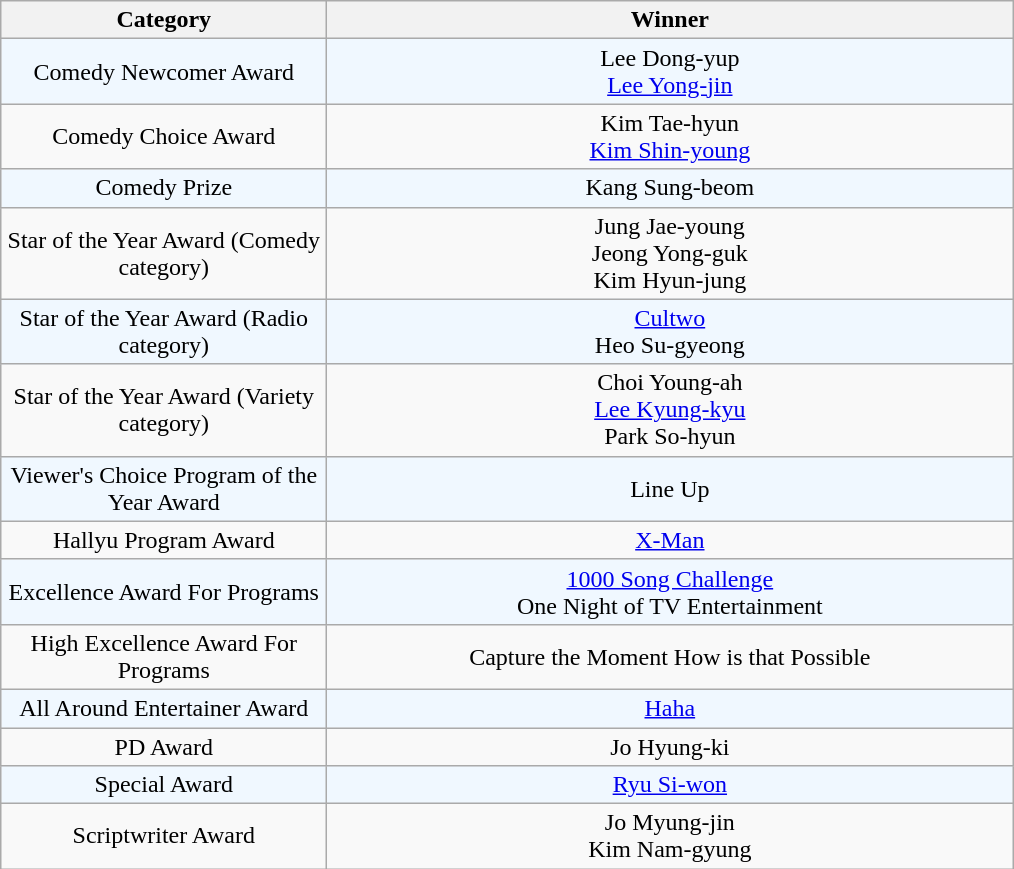<table class="wikitable sortable">
<tr align=center>
<th style="width:210px">Category</th>
<th style="width:450px">Winner</th>
</tr>
<tr align=center style="background:#F0F8FF">
<td>Comedy Newcomer Award</td>
<td>Lee Dong-yup <br> <a href='#'>Lee Yong-jin</a></td>
</tr>
<tr align=center>
<td>Comedy Choice Award</td>
<td>Kim Tae-hyun <br> <a href='#'>Kim Shin-young</a></td>
</tr>
<tr align=center style="background:#F0F8FF">
<td>Comedy Prize</td>
<td>Kang Sung-beom</td>
</tr>
<tr align=center>
<td>Star of the Year Award (Comedy category)</td>
<td>Jung Jae-young <br> Jeong Yong-guk <br> Kim Hyun-jung</td>
</tr>
<tr align=center style="background:#F0F8FF">
<td>Star of the Year Award (Radio category)</td>
<td><a href='#'>Cultwo</a> <br> Heo Su-gyeong</td>
</tr>
<tr align=center>
<td>Star of the Year Award (Variety category)</td>
<td>Choi Young-ah <br> <a href='#'>Lee Kyung-kyu</a> <br> Park So-hyun</td>
</tr>
<tr align=center style="background:#F0F8FF">
<td>Viewer's Choice Program of the Year Award</td>
<td>Line Up</td>
</tr>
<tr align=center>
<td>Hallyu Program Award</td>
<td><a href='#'>X-Man</a></td>
</tr>
<tr align=center style="background:#F0F8FF">
<td>Excellence Award For Programs</td>
<td><a href='#'>1000 Song Challenge</a> <br> One Night of TV Entertainment</td>
</tr>
<tr align=center>
<td>High Excellence Award For Programs</td>
<td>Capture the Moment How is that Possible</td>
</tr>
<tr align=center style="background:#F0F8FF">
<td>All Around Entertainer Award</td>
<td><a href='#'>Haha</a></td>
</tr>
<tr align=center>
<td>PD Award</td>
<td>Jo Hyung-ki</td>
</tr>
<tr align=center style="background:#F0F8FF">
<td>Special Award</td>
<td><a href='#'>Ryu Si-won</a></td>
</tr>
<tr align=center>
<td>Scriptwriter Award</td>
<td>Jo Myung-jin <br> Kim Nam-gyung</td>
</tr>
</table>
